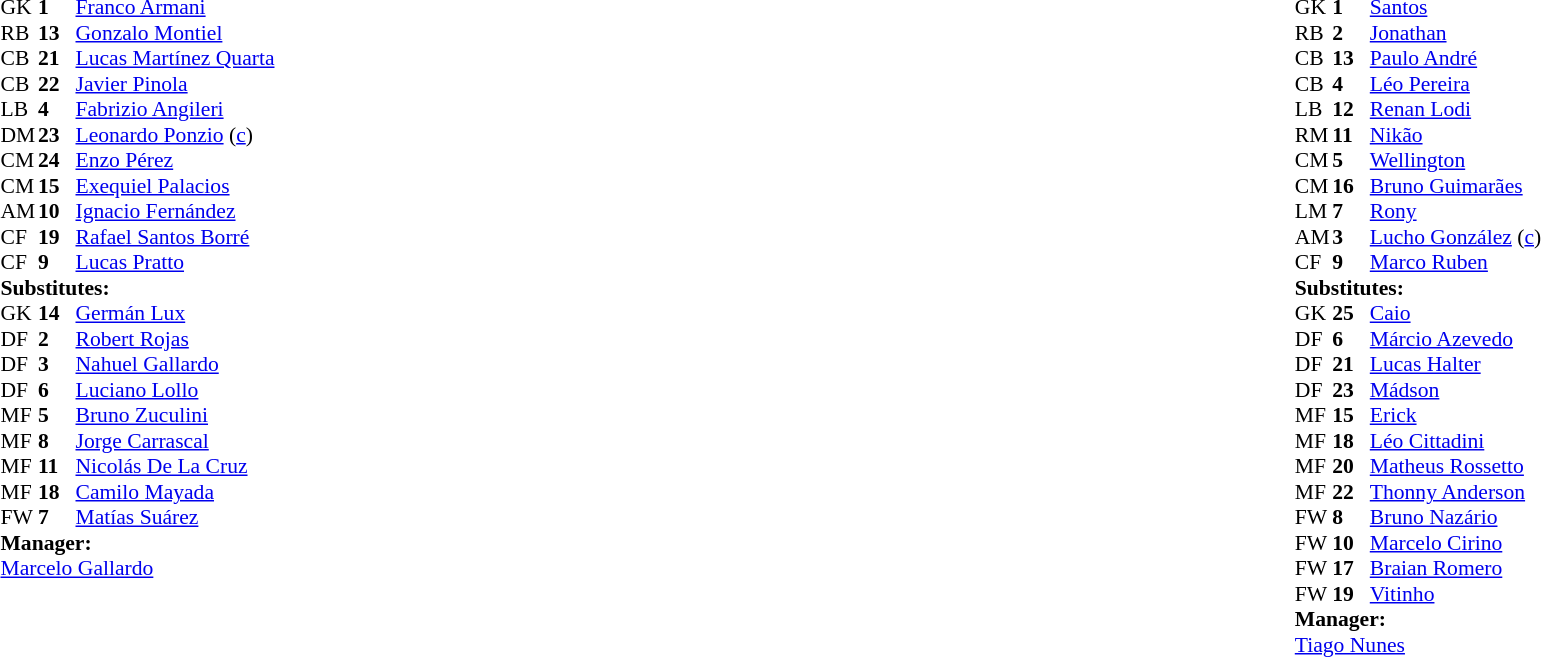<table width="100%">
<tr>
<td valign="top" width="40%"><br><table style="font-size:90%" cellspacing="0" cellpadding="0">
<tr>
<th width=25></th>
<th width=25></th>
</tr>
<tr>
<td>GK</td>
<td><strong>1</strong></td>
<td> <a href='#'>Franco Armani</a></td>
</tr>
<tr>
<td>RB</td>
<td><strong>13</strong></td>
<td> <a href='#'>Gonzalo Montiel</a></td>
<td></td>
</tr>
<tr>
<td>CB</td>
<td><strong>21</strong></td>
<td> <a href='#'>Lucas Martínez Quarta</a></td>
<td></td>
</tr>
<tr>
<td>CB</td>
<td><strong>22</strong></td>
<td> <a href='#'>Javier Pinola</a></td>
</tr>
<tr>
<td>LB</td>
<td><strong>4</strong></td>
<td> <a href='#'>Fabrizio Angileri</a></td>
<td></td>
<td></td>
</tr>
<tr>
<td>DM</td>
<td><strong>23</strong></td>
<td> <a href='#'>Leonardo Ponzio</a> (<a href='#'>c</a>)</td>
</tr>
<tr>
<td>CM</td>
<td><strong>24</strong></td>
<td> <a href='#'>Enzo Pérez</a></td>
</tr>
<tr>
<td>CM</td>
<td><strong>15</strong></td>
<td> <a href='#'>Exequiel Palacios</a></td>
<td></td>
<td></td>
</tr>
<tr>
<td>AM</td>
<td><strong>10</strong></td>
<td> <a href='#'>Ignacio Fernández</a></td>
</tr>
<tr>
<td>CF</td>
<td><strong>19</strong></td>
<td> <a href='#'>Rafael Santos Borré</a></td>
<td></td>
<td></td>
</tr>
<tr>
<td>CF</td>
<td><strong>9</strong></td>
<td> <a href='#'>Lucas Pratto</a></td>
</tr>
<tr>
<td colspan=3><strong>Substitutes:</strong></td>
</tr>
<tr>
<td>GK</td>
<td><strong>14</strong></td>
<td> <a href='#'>Germán Lux</a></td>
</tr>
<tr>
<td>DF</td>
<td><strong>2</strong></td>
<td> <a href='#'>Robert Rojas</a></td>
</tr>
<tr>
<td>DF</td>
<td><strong>3</strong></td>
<td> <a href='#'>Nahuel Gallardo</a></td>
</tr>
<tr>
<td>DF</td>
<td><strong>6</strong></td>
<td> <a href='#'>Luciano Lollo</a></td>
</tr>
<tr>
<td>MF</td>
<td><strong>5</strong></td>
<td> <a href='#'>Bruno Zuculini</a></td>
</tr>
<tr>
<td>MF</td>
<td><strong>8</strong></td>
<td> <a href='#'>Jorge Carrascal</a></td>
</tr>
<tr>
<td>MF</td>
<td><strong>11</strong></td>
<td> <a href='#'>Nicolás De La Cruz</a></td>
<td></td>
<td></td>
</tr>
<tr>
<td>MF</td>
<td><strong>18</strong></td>
<td> <a href='#'>Camilo Mayada</a></td>
<td></td>
<td></td>
</tr>
<tr>
<td>FW</td>
<td><strong>7</strong></td>
<td> <a href='#'>Matías Suárez</a></td>
<td></td>
<td></td>
</tr>
<tr>
<td colspan=3><strong>Manager:</strong></td>
</tr>
<tr>
<td colspan=3> <a href='#'>Marcelo Gallardo</a></td>
</tr>
</table>
</td>
<td valign="top"></td>
<td valign="top" width="50%"><br><table style="font-size:90%; margin:auto" cellspacing="0" cellpadding="0">
<tr>
<th width=25></th>
<th width=25></th>
</tr>
<tr>
<td>GK</td>
<td><strong>1</strong></td>
<td> <a href='#'>Santos</a></td>
</tr>
<tr>
<td>RB</td>
<td><strong>2</strong></td>
<td> <a href='#'>Jonathan</a></td>
<td></td>
<td></td>
</tr>
<tr>
<td>CB</td>
<td><strong>13</strong></td>
<td> <a href='#'>Paulo André</a></td>
</tr>
<tr>
<td>CB</td>
<td><strong>4</strong></td>
<td> <a href='#'>Léo Pereira</a></td>
</tr>
<tr>
<td>LB</td>
<td><strong>12</strong></td>
<td> <a href='#'>Renan Lodi</a></td>
<td></td>
</tr>
<tr>
<td>RM</td>
<td><strong>11</strong></td>
<td> <a href='#'>Nikão</a></td>
<td></td>
<td></td>
</tr>
<tr>
<td>CM</td>
<td><strong>5</strong></td>
<td> <a href='#'>Wellington</a></td>
<td></td>
</tr>
<tr>
<td>CM</td>
<td><strong>16</strong></td>
<td> <a href='#'>Bruno Guimarães</a></td>
<td></td>
</tr>
<tr>
<td>LM</td>
<td><strong>7</strong></td>
<td> <a href='#'>Rony</a></td>
</tr>
<tr>
<td>AM</td>
<td><strong>3</strong></td>
<td> <a href='#'>Lucho González</a> (<a href='#'>c</a>)</td>
<td></td>
<td></td>
</tr>
<tr>
<td>CF</td>
<td><strong>9</strong></td>
<td> <a href='#'>Marco Ruben</a></td>
</tr>
<tr>
<td colspan=3><strong>Substitutes:</strong></td>
</tr>
<tr>
<td>GK</td>
<td><strong>25</strong></td>
<td> <a href='#'>Caio</a></td>
</tr>
<tr>
<td>DF</td>
<td><strong>6</strong></td>
<td> <a href='#'>Márcio Azevedo</a></td>
</tr>
<tr>
<td>DF</td>
<td><strong>21</strong></td>
<td> <a href='#'>Lucas Halter</a></td>
</tr>
<tr>
<td>DF</td>
<td><strong>23</strong></td>
<td> <a href='#'>Mádson</a></td>
</tr>
<tr>
<td>MF</td>
<td><strong>15</strong></td>
<td> <a href='#'>Erick</a></td>
</tr>
<tr>
<td>MF</td>
<td><strong>18</strong></td>
<td> <a href='#'>Léo Cittadini</a></td>
<td></td>
<td></td>
</tr>
<tr>
<td>MF</td>
<td><strong>20</strong></td>
<td> <a href='#'>Matheus Rossetto</a></td>
</tr>
<tr>
<td>MF</td>
<td><strong>22</strong></td>
<td> <a href='#'>Thonny Anderson</a></td>
</tr>
<tr>
<td>FW</td>
<td><strong>8</strong></td>
<td> <a href='#'>Bruno Nazário</a></td>
</tr>
<tr>
<td>FW</td>
<td><strong>10</strong></td>
<td> <a href='#'>Marcelo Cirino</a></td>
<td></td>
<td></td>
</tr>
<tr>
<td>FW</td>
<td><strong>17</strong></td>
<td> <a href='#'>Braian Romero</a></td>
<td></td>
<td></td>
</tr>
<tr>
<td>FW</td>
<td><strong>19</strong></td>
<td> <a href='#'>Vitinho</a></td>
</tr>
<tr>
<td colspan=3><strong>Manager:</strong></td>
</tr>
<tr>
<td colspan=3> <a href='#'>Tiago Nunes</a></td>
</tr>
</table>
</td>
</tr>
</table>
